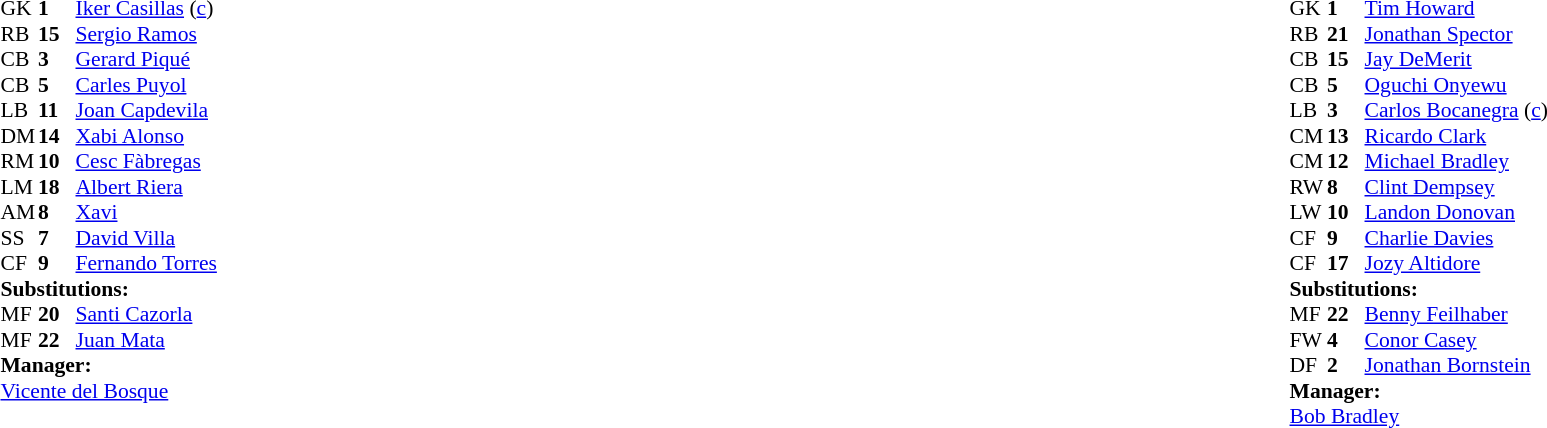<table width="100%">
<tr>
<td valign="top" width="50%"><br><table style="font-size: 90%" cellspacing="0" cellpadding="0">
<tr>
<th width="25"></th>
<th width="25"></th>
</tr>
<tr>
<td>GK</td>
<td><strong>1</strong></td>
<td><a href='#'>Iker Casillas</a> (<a href='#'>c</a>)</td>
</tr>
<tr>
<td>RB</td>
<td><strong>15</strong></td>
<td><a href='#'>Sergio Ramos</a></td>
</tr>
<tr>
<td>CB</td>
<td><strong>3</strong></td>
<td><a href='#'>Gerard Piqué</a></td>
<td></td>
</tr>
<tr>
<td>CB</td>
<td><strong>5</strong></td>
<td><a href='#'>Carles Puyol</a></td>
</tr>
<tr>
<td>LB</td>
<td><strong>11</strong></td>
<td><a href='#'>Joan Capdevila</a></td>
<td></td>
</tr>
<tr>
<td>DM</td>
<td><strong>14</strong></td>
<td><a href='#'>Xabi Alonso</a></td>
</tr>
<tr>
<td>RM</td>
<td><strong>10</strong></td>
<td><a href='#'>Cesc Fàbregas</a></td>
<td></td>
<td></td>
</tr>
<tr>
<td>LM</td>
<td><strong>18</strong></td>
<td><a href='#'>Albert Riera</a></td>
<td></td>
<td></td>
</tr>
<tr>
<td>AM</td>
<td><strong>8</strong></td>
<td><a href='#'>Xavi</a></td>
</tr>
<tr>
<td>SS</td>
<td><strong>7</strong></td>
<td><a href='#'>David Villa</a></td>
</tr>
<tr>
<td>CF</td>
<td><strong>9</strong></td>
<td><a href='#'>Fernando Torres</a></td>
</tr>
<tr>
<td colspan=3><strong>Substitutions:</strong></td>
</tr>
<tr>
<td>MF</td>
<td><strong>20</strong></td>
<td><a href='#'>Santi Cazorla</a></td>
<td></td>
<td></td>
</tr>
<tr>
<td>MF</td>
<td><strong>22</strong></td>
<td><a href='#'>Juan Mata</a></td>
<td></td>
<td></td>
</tr>
<tr>
<td colspan=3><strong>Manager:</strong></td>
</tr>
<tr>
<td colspan="4"><a href='#'>Vicente del Bosque</a></td>
</tr>
</table>
</td>
<td valign="top"></td>
<td valign="top" width="50%"><br><table style="font-size: 90%" cellspacing="0" cellpadding="0" align=center>
<tr>
<th width="25"></th>
<th width="25"></th>
</tr>
<tr>
<td>GK</td>
<td><strong>1</strong></td>
<td><a href='#'>Tim Howard</a></td>
</tr>
<tr>
<td>RB</td>
<td><strong>21</strong></td>
<td><a href='#'>Jonathan Spector</a></td>
</tr>
<tr>
<td>CB</td>
<td><strong>15</strong></td>
<td><a href='#'>Jay DeMerit</a></td>
</tr>
<tr>
<td>CB</td>
<td><strong>5</strong></td>
<td><a href='#'>Oguchi Onyewu</a></td>
</tr>
<tr>
<td>LB</td>
<td><strong>3</strong></td>
<td><a href='#'>Carlos Bocanegra</a> (<a href='#'>c</a>)</td>
</tr>
<tr>
<td>CM</td>
<td><strong>13</strong></td>
<td><a href='#'>Ricardo Clark</a></td>
</tr>
<tr>
<td>CM</td>
<td><strong>12</strong></td>
<td><a href='#'>Michael Bradley</a></td>
<td></td>
</tr>
<tr>
<td>RW</td>
<td><strong>8</strong></td>
<td><a href='#'>Clint Dempsey</a></td>
<td></td>
<td></td>
</tr>
<tr>
<td>LW</td>
<td><strong>10</strong></td>
<td><a href='#'>Landon Donovan</a></td>
<td></td>
</tr>
<tr>
<td>CF</td>
<td><strong>9</strong></td>
<td><a href='#'>Charlie Davies</a></td>
<td></td>
<td></td>
</tr>
<tr>
<td>CF</td>
<td><strong>17</strong></td>
<td><a href='#'>Jozy Altidore</a></td>
<td></td>
<td></td>
</tr>
<tr>
<td colspan=3><strong>Substitutions:</strong></td>
</tr>
<tr>
<td>MF</td>
<td><strong>22</strong></td>
<td><a href='#'>Benny Feilhaber</a></td>
<td></td>
<td></td>
</tr>
<tr>
<td>FW</td>
<td><strong>4</strong></td>
<td><a href='#'>Conor Casey</a></td>
<td></td>
<td></td>
</tr>
<tr>
<td>DF</td>
<td><strong>2</strong></td>
<td><a href='#'>Jonathan Bornstein</a></td>
<td></td>
<td></td>
</tr>
<tr>
<td colspan=3><strong>Manager:</strong></td>
</tr>
<tr>
<td colspan="4"><a href='#'>Bob Bradley</a></td>
</tr>
</table>
</td>
</tr>
</table>
